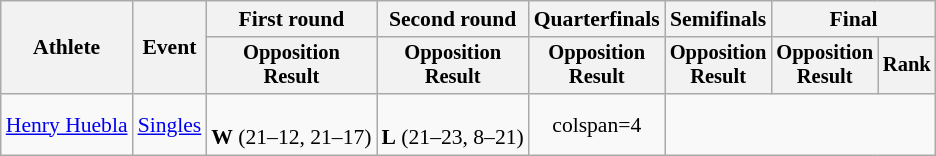<table class=wikitable style=font-size:90%;text-align:center>
<tr>
<th rowspan=2>Athlete</th>
<th rowspan=2>Event</th>
<th>First round</th>
<th>Second round</th>
<th>Quarterfinals</th>
<th>Semifinals</th>
<th colspan=2>Final</th>
</tr>
<tr style=font-size:95%>
<th>Opposition<br>Result</th>
<th>Opposition<br>Result</th>
<th>Opposition<br>Result</th>
<th>Opposition<br>Result</th>
<th>Opposition<br>Result</th>
<th>Rank</th>
</tr>
<tr align=center>
<td align=left><a href='#'>Henry Huebla</a></td>
<td align=left rowspan=2><a href='#'>Singles</a></td>
<td><br><strong>W</strong> (21–12, 21–17)</td>
<td><br><strong>L</strong> (21–23, 8–21)</td>
<td>colspan=4 </td>
</tr>
</table>
